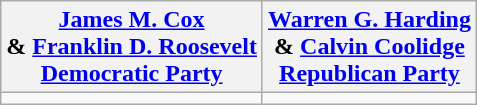<table class="wikitable" style="text-align:center;">
<tr>
<th><a href='#'>James M. Cox</a><br> & <a href='#'>Franklin D. Roosevelt</a><br><a href='#'>Democratic Party</a></th>
<th><a href='#'>Warren G. Harding</a><br> & <a href='#'>Calvin Coolidge</a><br><a href='#'>Republican Party</a></th>
</tr>
<tr>
<td></td>
<td></td>
</tr>
</table>
